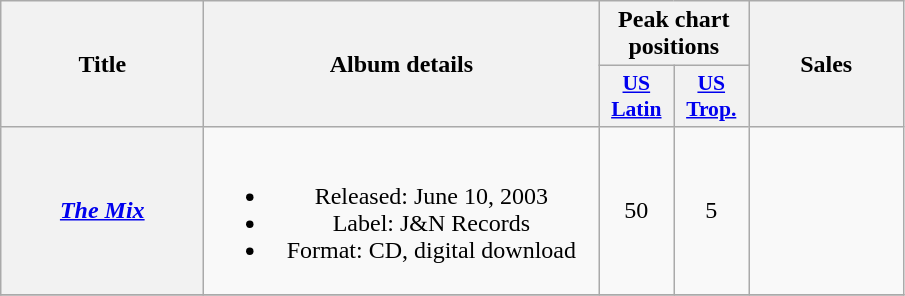<table class="wikitable plainrowheaders" style="text-align:center;">
<tr>
<th scope="col" rowspan="2" style="width:8em;">Title</th>
<th scope="col" rowspan="2" style="width:16em;">Album details</th>
<th scope="col" colspan="2">Peak chart positions</th>
<th scope="col" rowspan="2" style="width:6em;">Sales</th>
</tr>
<tr>
<th scope="col" style="width:3em;font-size:90%;"><a href='#'>US<br>Latin</a><br></th>
<th scope="col" style="width:3em;font-size:90%;"><a href='#'>US<br>Trop.</a><br></th>
</tr>
<tr>
<th scope="row" align="center"><em><a href='#'>The Mix</a></em></th>
<td><br><ul><li>Released: June 10, 2003</li><li>Label: J&N Records</li><li>Format: CD, digital download</li></ul></td>
<td>50</td>
<td>5</td>
<td></td>
</tr>
<tr>
</tr>
</table>
